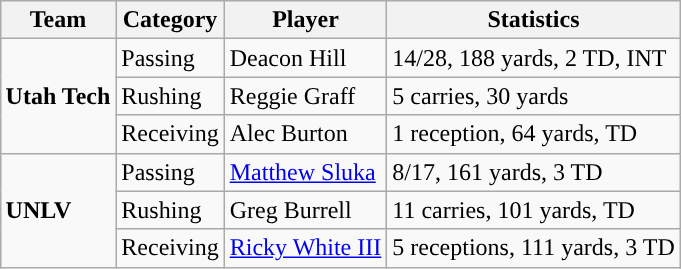<table class="wikitable" style="float: right;">
<tr>
<th>Team</th>
<th>Category</th>
<th>Player</th>
<th>Statistics</th>
</tr>
<tr>
<td rowspan=3><strong>Utah Tech</strong></td>
<td>Passing</td>
<td>Deacon Hill</td>
<td>14/28, 188 yards, 2 TD, INT</td>
</tr>
<tr>
<td>Rushing</td>
<td>Reggie Graff</td>
<td>5 carries, 30 yards</td>
</tr>
<tr>
<td>Receiving</td>
<td>Alec Burton</td>
<td>1 reception, 64 yards, TD</td>
</tr>
<tr>
<td rowspan=3><strong>UNLV</strong></td>
<td>Passing</td>
<td><a href='#'>Matthew Sluka</a></td>
<td>8/17, 161 yards, 3 TD</td>
</tr>
<tr>
<td>Rushing</td>
<td>Greg Burrell</td>
<td>11 carries, 101 yards, TD</td>
</tr>
<tr>
<td>Receiving</td>
<td><a href='#'>Ricky White III</a></td>
<td>5 receptions, 111 yards, 3 TD</td>
</tr>
</table>
